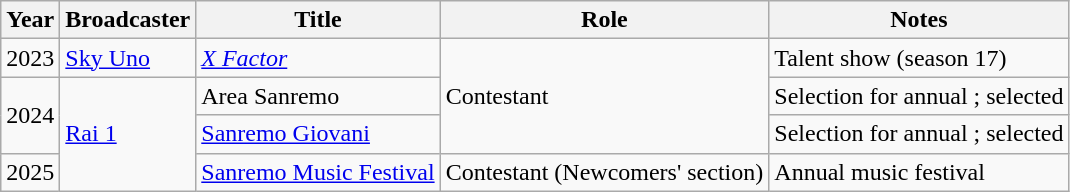<table class="wikitable plainrowheaders sortable">
<tr>
<th scope="col">Year</th>
<th scope="col">Broadcaster</th>
<th scope="col">Title</th>
<th scope="col">Role</th>
<th scope="col" class="unsortable">Notes</th>
</tr>
<tr>
<td>2023</td>
<td><a href='#'>Sky Uno</a></td>
<td><em><a href='#'>X Factor</a></em></td>
<td rowspan="3">Contestant</td>
<td>Talent show (season 17)</td>
</tr>
<tr>
<td rowspan="2">2024</td>
<td rowspan="3"><a href='#'>Rai 1</a></td>
<td>Area Sanremo</td>
<td>Selection for annual ; selected</td>
</tr>
<tr>
<td><a href='#'>Sanremo Giovani</a></td>
<td>Selection for annual ; selected</td>
</tr>
<tr>
<td>2025</td>
<td><a href='#'>Sanremo Music Festival</a></td>
<td>Contestant (Newcomers' section)</td>
<td>Annual music festival</td>
</tr>
</table>
